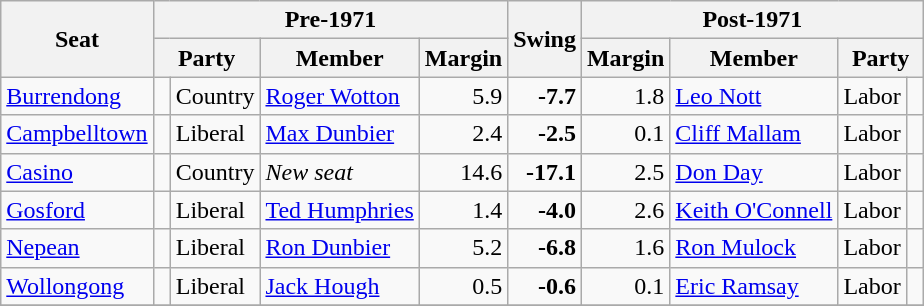<table class="wikitable">
<tr>
<th rowspan="2">Seat</th>
<th colspan="4">Pre-1971</th>
<th rowspan="2">Swing</th>
<th colspan="4">Post-1971</th>
</tr>
<tr>
<th colspan="2">Party</th>
<th>Member</th>
<th>Margin</th>
<th>Margin</th>
<th>Member</th>
<th colspan="2">Party</th>
</tr>
<tr>
<td><a href='#'>Burrendong</a></td>
<td> </td>
<td>Country</td>
<td><a href='#'>Roger Wotton</a></td>
<td style="text-align:right;">5.9</td>
<td style="text-align:right;"><strong>-7.7</strong></td>
<td style="text-align:right;">1.8</td>
<td><a href='#'>Leo Nott</a></td>
<td>Labor</td>
<td> </td>
</tr>
<tr>
<td><a href='#'>Campbelltown</a></td>
<td> </td>
<td>Liberal</td>
<td><a href='#'>Max Dunbier</a></td>
<td style="text-align:right;">2.4</td>
<td style="text-align:right;"><strong>-2.5</strong></td>
<td style="text-align:right;">0.1</td>
<td><a href='#'>Cliff Mallam</a></td>
<td>Labor</td>
<td> </td>
</tr>
<tr>
<td><a href='#'>Casino</a></td>
<td> </td>
<td>Country</td>
<td><em>New seat</em></td>
<td style="text-align:right;">14.6</td>
<td style="text-align:right;"><strong>-17.1</strong></td>
<td style="text-align:right;">2.5</td>
<td><a href='#'>Don Day</a></td>
<td>Labor</td>
<td> </td>
</tr>
<tr>
<td><a href='#'>Gosford</a></td>
<td> </td>
<td>Liberal</td>
<td><a href='#'>Ted Humphries</a></td>
<td style="text-align:right;">1.4</td>
<td style="text-align:right;"><strong>-4.0</strong></td>
<td style="text-align:right;">2.6</td>
<td><a href='#'>Keith O'Connell</a></td>
<td>Labor</td>
<td> </td>
</tr>
<tr>
<td><a href='#'>Nepean</a></td>
<td> </td>
<td>Liberal</td>
<td><a href='#'>Ron Dunbier</a></td>
<td style="text-align:right;">5.2</td>
<td style="text-align:right;"><strong>-6.8</strong></td>
<td style="text-align:right;">1.6</td>
<td><a href='#'>Ron Mulock</a></td>
<td>Labor</td>
<td> </td>
</tr>
<tr>
<td><a href='#'>Wollongong</a></td>
<td> </td>
<td>Liberal</td>
<td><a href='#'>Jack Hough</a></td>
<td style="text-align:right;">0.5</td>
<td style="text-align:right;"><strong>-0.6</strong></td>
<td style="text-align:right;">0.1</td>
<td><a href='#'>Eric Ramsay</a></td>
<td>Labor</td>
<td> </td>
</tr>
<tr>
</tr>
</table>
